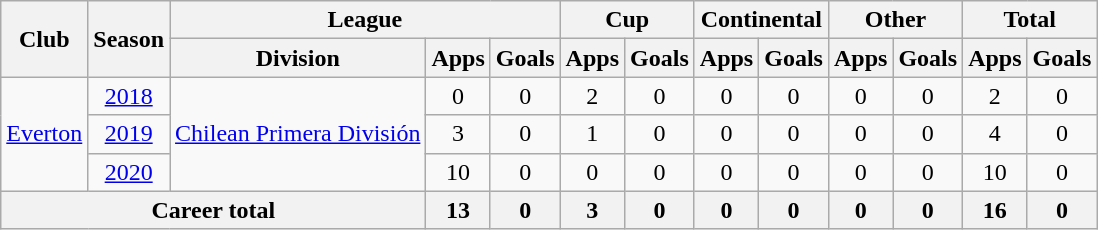<table class="wikitable" style="text-align:center">
<tr>
<th rowspan="2">Club</th>
<th rowspan="2">Season</th>
<th colspan="3">League</th>
<th colspan="2">Cup</th>
<th colspan="2">Continental</th>
<th colspan="2">Other</th>
<th colspan="2">Total</th>
</tr>
<tr>
<th>Division</th>
<th>Apps</th>
<th>Goals</th>
<th>Apps</th>
<th>Goals</th>
<th>Apps</th>
<th>Goals</th>
<th>Apps</th>
<th>Goals</th>
<th>Apps</th>
<th>Goals</th>
</tr>
<tr>
<td rowspan="3"><a href='#'>Everton</a></td>
<td><a href='#'>2018</a></td>
<td rowspan="3"><a href='#'>Chilean Primera División</a></td>
<td>0</td>
<td>0</td>
<td>2</td>
<td>0</td>
<td>0</td>
<td>0</td>
<td>0</td>
<td>0</td>
<td>2</td>
<td>0</td>
</tr>
<tr>
<td><a href='#'>2019</a></td>
<td>3</td>
<td>0</td>
<td>1</td>
<td>0</td>
<td>0</td>
<td>0</td>
<td>0</td>
<td>0</td>
<td>4</td>
<td>0</td>
</tr>
<tr>
<td><a href='#'>2020</a></td>
<td>10</td>
<td>0</td>
<td>0</td>
<td>0</td>
<td>0</td>
<td>0</td>
<td>0</td>
<td>0</td>
<td>10</td>
<td>0</td>
</tr>
<tr>
<th colspan="3">Career total</th>
<th>13</th>
<th>0</th>
<th>3</th>
<th>0</th>
<th>0</th>
<th>0</th>
<th>0</th>
<th>0</th>
<th>16</th>
<th>0</th>
</tr>
</table>
